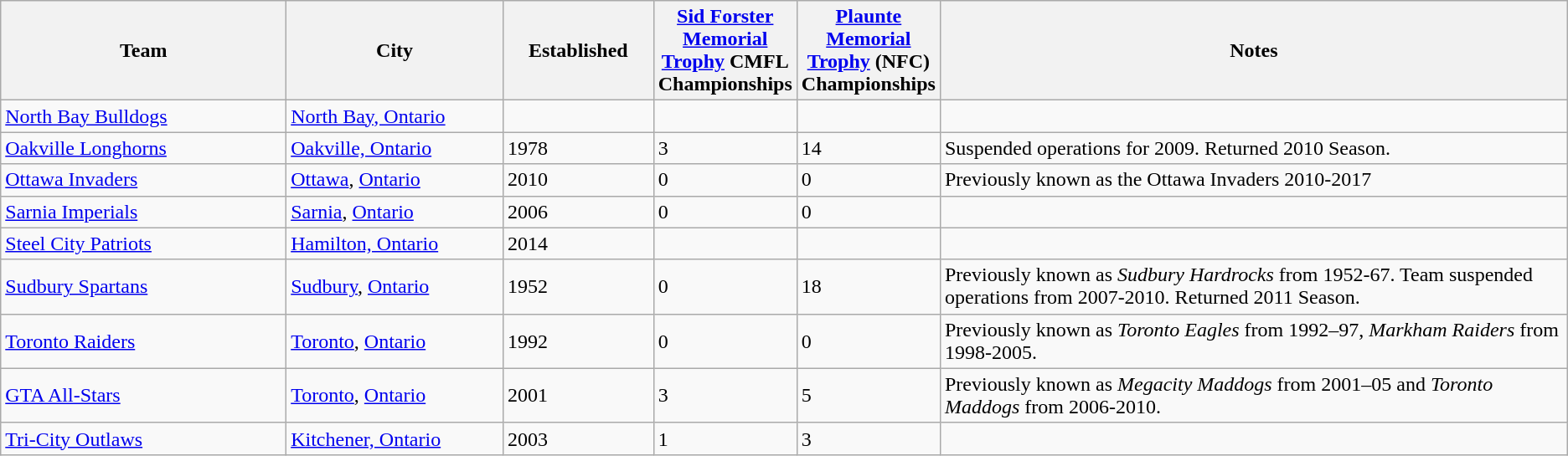<table class="wikitable">
<tr>
<th bgcolor="#DDDDFF" width="20%">Team</th>
<th bgcolor="#DDDDFF" width="15%">City</th>
<th bgcolor="#DDDDFF" width="10%">Established</th>
<th bgcolor="#DDDDFF" width="5%"><a href='#'>Sid Forster Memorial Trophy</a> CMFL Championships</th>
<th bgcolor="#DDDDFF" width+"5%"><a href='#'>Plaunte Memorial Trophy</a> (NFC) Championships</th>
<th bgcolor="#DDDDFF" width="45%">Notes</th>
</tr>
<tr>
<td><a href='#'>North Bay Bulldogs</a></td>
<td><a href='#'>North Bay, Ontario</a></td>
<td></td>
<td></td>
<td></td>
<td></td>
</tr>
<tr>
<td><a href='#'>Oakville Longhorns</a></td>
<td><a href='#'>Oakville, Ontario</a></td>
<td>1978</td>
<td>3</td>
<td>14</td>
<td>Suspended operations for 2009. Returned 2010 Season.</td>
</tr>
<tr>
<td><a href='#'>Ottawa Invaders</a></td>
<td><a href='#'>Ottawa</a>, <a href='#'>Ontario</a></td>
<td>2010</td>
<td>0</td>
<td>0</td>
<td>Previously known as the Ottawa Invaders 2010-2017</td>
</tr>
<tr>
<td><a href='#'>Sarnia Imperials</a></td>
<td><a href='#'>Sarnia</a>, <a href='#'>Ontario</a></td>
<td>2006</td>
<td>0</td>
<td>0</td>
<td></td>
</tr>
<tr>
<td><a href='#'>Steel City Patriots</a></td>
<td><a href='#'>Hamilton, Ontario</a></td>
<td>2014</td>
<td></td>
<td></td>
<td></td>
</tr>
<tr>
<td><a href='#'>Sudbury Spartans</a></td>
<td><a href='#'>Sudbury</a>, <a href='#'>Ontario</a></td>
<td>1952</td>
<td>0</td>
<td>18</td>
<td>Previously known as <em>Sudbury Hardrocks</em> from 1952-67. Team suspended operations from 2007-2010. Returned 2011 Season.</td>
</tr>
<tr>
<td><a href='#'>Toronto Raiders</a></td>
<td><a href='#'>Toronto</a>, <a href='#'>Ontario</a></td>
<td>1992</td>
<td>0</td>
<td>0</td>
<td>Previously known as <em>Toronto Eagles</em> from 1992–97, <em>Markham Raiders</em> from 1998-2005.</td>
</tr>
<tr>
<td><a href='#'>GTA All-Stars</a></td>
<td><a href='#'>Toronto</a>, <a href='#'>Ontario</a></td>
<td>2001</td>
<td>3</td>
<td>5</td>
<td>Previously known as <em>Megacity Maddogs</em> from 2001–05 and <em>Toronto Maddogs</em> from 2006-2010.</td>
</tr>
<tr>
<td><a href='#'>Tri-City Outlaws</a></td>
<td><a href='#'>Kitchener, Ontario</a></td>
<td>2003</td>
<td>1</td>
<td>3</td>
<td></td>
</tr>
</table>
